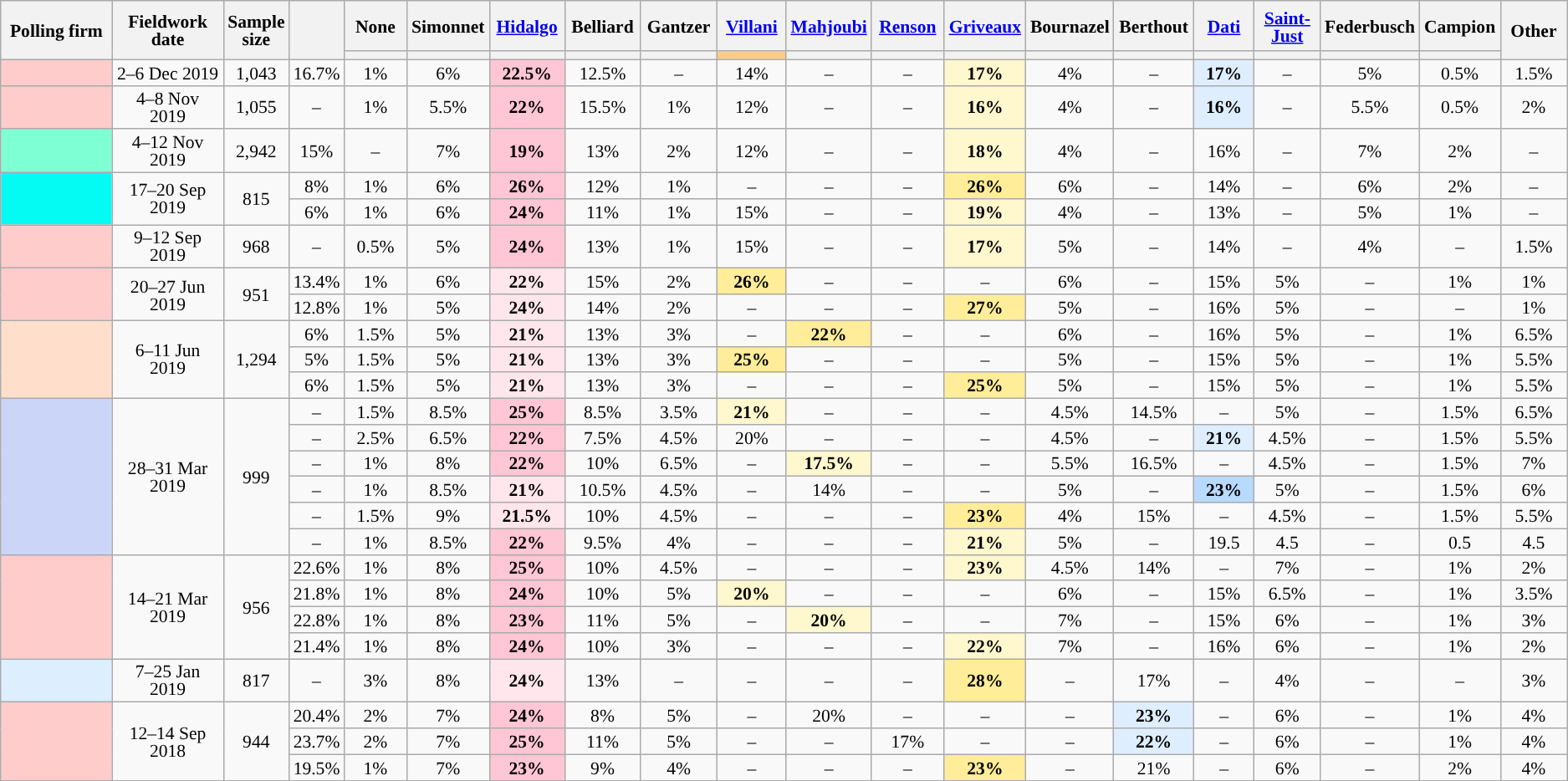<table class="wikitable sortable" style="text-align:center;font-size:90%;line-height:14px;">
<tr style="height:40px;">
<th style="width:140px;" rowspan="2">Polling firm</th>
<th style="width:110px;" rowspan="2">Fieldwork date</th>
<th style="width:35px;" rowspan="2">Sample<br>size</th>
<th style="width:30px;" rowspan="2"></th>
<th class="unsortable" style="width:60px;">None<br></th>
<th class="unsortable" style="width:60px;">Simonnet<br></th>
<th class="unsortable" style="width:60px;"><a href='#'>Hidalgo</a><br></th>
<th class="unsortable" style="width:60px;">Belliard<br></th>
<th class="unsortable" style="width:60px;">Gantzer<br></th>
<th class="unsortable" style="width:60px;"><a href='#'>Villani</a><br></th>
<th class="unsortable" style="width:60px;"><a href='#'>Mahjoubi</a><br></th>
<th class="unsortable" style="width:60px;"><a href='#'>Renson</a><br></th>
<th class="unsortable" style="width:60px;"><a href='#'>Griveaux</a><br></th>
<th class="unsortable" style="width:60px;">Bournazel<br></th>
<th class="unsortable" style="width:60px;">Berthout<br></th>
<th class="unsortable" style="width:60px;"><a href='#'>Dati</a><br></th>
<th class="unsortable" style="width:60px;"><a href='#'>Saint-Just</a><br></th>
<th class="unsortable" style="width:60px;">Federbusch<br></th>
<th class="unsortable" style="width:60px;">Campion<br></th>
<th class="unsortable" style="width:60px;" rowspan="2">Other</th>
</tr>
<tr>
<th style="background:"></th>
<th style="background:"></th>
<th style="background:"></th>
<th style="background:"></th>
<th style="background:"></th>
<th style="background:#ffcc88;"></th>
<th style="background:"></th>
<th style="background:"></th>
<th style="background:"></th>
<th style="background:"></th>
<th style="background:"></th>
<th style="background:"></th>
<th style="background:"></th>
<th style="background:"></th>
<th style="background:"></th>
</tr>
<tr>
<td style="background:#FFCCCC;"></td>
<td>2–6 Dec 2019</td>
<td>1,043</td>
<td>16.7%</td>
<td>1%</td>
<td>6%</td>
<td style="background:#FFC6D5;"><strong>22.5%</strong></td>
<td>12.5%</td>
<td>–</td>
<td>14%</td>
<td>–</td>
<td>–</td>
<td style="background:#FFF7CE;"><strong>17%</strong></td>
<td>4%</td>
<td>–</td>
<td style="background:#DFEEFF;"><strong>17%</strong></td>
<td>–</td>
<td>5%</td>
<td>0.5%</td>
<td>1.5%</td>
</tr>
<tr>
<td style="background:#FFCCCC;"></td>
<td>4–8 Nov 2019</td>
<td>1,055</td>
<td>–</td>
<td>1%</td>
<td>5.5%</td>
<td style="background:#FFC6D5;"><strong>22%</strong></td>
<td>15.5%</td>
<td>1%</td>
<td>12%</td>
<td>–</td>
<td>–</td>
<td style="background:#FFF7CE;"><strong>16%</strong></td>
<td>4%</td>
<td>–</td>
<td style="background:#DFEEFF;"><strong>16%</strong></td>
<td>–</td>
<td>5.5%</td>
<td>0.5%</td>
<td>2%</td>
</tr>
<tr>
<td style="background:aquamarine;"></td>
<td>4–12 Nov 2019</td>
<td>2,942</td>
<td>15%</td>
<td>–</td>
<td>7%</td>
<td style="background:#FFC6D5;"><strong>19%</strong></td>
<td>13%</td>
<td>2%</td>
<td>12%</td>
<td>–</td>
<td>–</td>
<td style="background:#FFF7CE;"><strong>18%</strong></td>
<td>4%</td>
<td>–</td>
<td>16%</td>
<td>–</td>
<td>7%</td>
<td>2%</td>
<td>–</td>
</tr>
<tr>
<td rowspan="2" style="background:#04FBF4;"></td>
<td rowspan="2">17–20 Sep 2019</td>
<td rowspan="2">815</td>
<td>8%</td>
<td>1%</td>
<td>6%</td>
<td style="background:#FFC6D5;"><strong>26%</strong></td>
<td>12%</td>
<td>1%</td>
<td>–</td>
<td>–</td>
<td>–</td>
<td style="background:#FFED99;"><strong>26%</strong></td>
<td>6%</td>
<td>–</td>
<td>14%</td>
<td>–</td>
<td>6%</td>
<td>2%</td>
<td>–</td>
</tr>
<tr>
<td>6%</td>
<td>1%</td>
<td>6%</td>
<td style="background:#FFC6D5;"><strong>24%</strong></td>
<td>11%</td>
<td>1%</td>
<td>15%</td>
<td>–</td>
<td>–</td>
<td style="background:#FFF7CE;"><strong>19%</strong></td>
<td>4%</td>
<td>–</td>
<td>13%</td>
<td>–</td>
<td>5%</td>
<td>1%</td>
<td>–</td>
</tr>
<tr>
<td style="background:#FFCCCC;"></td>
<td>9–12 Sep 2019</td>
<td>968</td>
<td>–</td>
<td>0.5%</td>
<td>5%</td>
<td style="background:#FFC6D5;"><strong>24%</strong></td>
<td>13%</td>
<td>1%</td>
<td>15%</td>
<td>–</td>
<td>–</td>
<td style="background:#FFF7CE;"><strong>17%</strong></td>
<td>5%</td>
<td>–</td>
<td>14%</td>
<td>–</td>
<td>4%</td>
<td>–</td>
<td>1.5%</td>
</tr>
<tr>
<td rowspan="2" style="background:#FFCCCC;"></td>
<td rowspan="2">20–27 Jun 2019</td>
<td rowspan="2">951</td>
<td>13.4%</td>
<td>1%</td>
<td>6%</td>
<td style="background:#FFE6EC;"><strong>22%</strong></td>
<td>15%</td>
<td>2%</td>
<td style="background:#FFED99;"><strong>26%</strong></td>
<td>–</td>
<td>–</td>
<td>–</td>
<td>6%</td>
<td>–</td>
<td>15%</td>
<td>5%</td>
<td>–</td>
<td>1%</td>
<td>1%</td>
</tr>
<tr>
<td>12.8%</td>
<td>1%</td>
<td>5%</td>
<td style="background:#FFE6EC;"><strong>24%</strong></td>
<td>14%</td>
<td>2%</td>
<td>–</td>
<td>–</td>
<td>–</td>
<td style="background:#FFED99;"><strong>27%</strong></td>
<td>5%</td>
<td>–</td>
<td>16%</td>
<td>5%</td>
<td>–</td>
<td>–</td>
<td>1%</td>
</tr>
<tr>
<td rowspan="3" style="background:#FFDFCC;"></td>
<td rowspan="3">6–11 Jun 2019</td>
<td rowspan="3">1,294</td>
<td>6%</td>
<td>1.5%</td>
<td>5%</td>
<td style="background:#FFE6EC;"><strong>21%</strong></td>
<td>13%</td>
<td>3%</td>
<td>–</td>
<td style="background:#FFED99;"><strong>22%</strong></td>
<td>–</td>
<td>–</td>
<td>6%</td>
<td>–</td>
<td>16%</td>
<td>5%</td>
<td>–</td>
<td>1%</td>
<td>6.5%</td>
</tr>
<tr>
<td>5%</td>
<td>1.5%</td>
<td>5%</td>
<td style="background:#FFE6EC;"><strong>21%</strong></td>
<td>13%</td>
<td>3%</td>
<td style="background:#FFED99;"><strong>25%</strong></td>
<td>–</td>
<td>–</td>
<td>–</td>
<td>5%</td>
<td>–</td>
<td>15%</td>
<td>5%</td>
<td>–</td>
<td>1%</td>
<td>5.5%</td>
</tr>
<tr>
<td>6%</td>
<td>1.5%</td>
<td>5%</td>
<td style="background:#FFE6EC;"><strong>21%</strong></td>
<td>13%</td>
<td>3%</td>
<td>–</td>
<td>–</td>
<td>–</td>
<td style="background:#FFED99;"><strong>25%</strong></td>
<td>5%</td>
<td>–</td>
<td>15%</td>
<td>5%</td>
<td>–</td>
<td>1%</td>
<td>5.5%</td>
</tr>
<tr>
<td rowspan="6" style="background:#CAD5F7;"></td>
<td rowspan="6">28–31 Mar 2019</td>
<td rowspan="6">999</td>
<td>–</td>
<td>1.5%</td>
<td>8.5%</td>
<td style="background:#FFC6D5;"><strong>25%</strong></td>
<td>8.5%</td>
<td>3.5%</td>
<td style="background:#FFF7CE;"><strong>21%</strong></td>
<td>–</td>
<td>–</td>
<td>–</td>
<td>4.5%</td>
<td>14.5%</td>
<td>–</td>
<td>5%</td>
<td>–</td>
<td>1.5%</td>
<td>6.5%</td>
</tr>
<tr>
<td>–</td>
<td>2.5%</td>
<td>6.5%</td>
<td style="background:#FFC6D5;"><strong>22%</strong></td>
<td>7.5%</td>
<td>4.5%</td>
<td>20%</td>
<td>–</td>
<td>–</td>
<td>–</td>
<td>4.5%</td>
<td>–</td>
<td style="background:#DFEEFF;"><strong>21%</strong></td>
<td>4.5%</td>
<td>–</td>
<td>1.5%</td>
<td>5.5%</td>
</tr>
<tr>
<td>–</td>
<td>1%</td>
<td>8%</td>
<td style="background:#FFC6D5;"><strong>22%</strong></td>
<td>10%</td>
<td>6.5%</td>
<td>–</td>
<td style="background:#FFF7CE;"><strong>17.5%</strong></td>
<td>–</td>
<td>–</td>
<td>5.5%</td>
<td>16.5%</td>
<td>–</td>
<td>4.5%</td>
<td>–</td>
<td>1.5%</td>
<td>7%</td>
</tr>
<tr>
<td>–</td>
<td>1%</td>
<td>8.5%</td>
<td style="background:#FFE6EC;"><strong>21%</strong></td>
<td>10.5%</td>
<td>4.5%</td>
<td>–</td>
<td>14%</td>
<td>–</td>
<td>–</td>
<td>5%</td>
<td>–</td>
<td style="background:#B9DAFF;"><strong>23%</strong></td>
<td>5%</td>
<td>–</td>
<td>1.5%</td>
<td>6%</td>
</tr>
<tr>
<td>–</td>
<td>1.5%</td>
<td>9%</td>
<td style="background:#FFE6EC;"><strong>21.5%</strong></td>
<td>10%</td>
<td>4.5%</td>
<td>–</td>
<td>–</td>
<td>–</td>
<td style="background:#FFED99;"><strong>23%</strong></td>
<td>4%</td>
<td>15%</td>
<td>–</td>
<td>4.5%</td>
<td>–</td>
<td>1.5%</td>
<td>5.5%</td>
</tr>
<tr>
<td>–</td>
<td>1%</td>
<td>8.5%</td>
<td style="background:#FFC6D5;"><strong>22%</strong></td>
<td>9.5%</td>
<td>4%</td>
<td>–</td>
<td>–</td>
<td>–</td>
<td style="background:#FFF7CE;"><strong>21%</strong></td>
<td>5%</td>
<td>–</td>
<td>19.5</td>
<td>4.5</td>
<td>–</td>
<td>0.5</td>
<td>4.5</td>
</tr>
<tr>
<td rowspan="4" style="background:#FFCCCC;"></td>
<td rowspan="4">14–21 Mar 2019</td>
<td rowspan="4">956</td>
<td>22.6%</td>
<td>1%</td>
<td>8%</td>
<td style="background:#FFC6D5;"><strong>25%</strong></td>
<td>10%</td>
<td>4.5%</td>
<td>–</td>
<td>–</td>
<td>–</td>
<td style="background:#FFF7CE;"><strong>23%</strong></td>
<td>4.5%</td>
<td>14%</td>
<td>–</td>
<td>7%</td>
<td>–</td>
<td>1%</td>
<td>2%</td>
</tr>
<tr>
<td>21.8%</td>
<td>1%</td>
<td>8%</td>
<td style="background:#FFC6D5;"><strong>24%</strong></td>
<td>10%</td>
<td>5%</td>
<td style="background:#FFF7CE;"><strong>20%</strong></td>
<td>–</td>
<td>–</td>
<td>–</td>
<td>6%</td>
<td>–</td>
<td>15%</td>
<td>6.5%</td>
<td>–</td>
<td>1%</td>
<td>3.5%</td>
</tr>
<tr>
<td>22.8%</td>
<td>1%</td>
<td>8%</td>
<td style="background:#FFC6D5;"><strong>23%</strong></td>
<td>11%</td>
<td>5%</td>
<td>–</td>
<td style="background:#FFF7CE;"><strong>20%</strong></td>
<td>–</td>
<td>–</td>
<td>7%</td>
<td>–</td>
<td>15%</td>
<td>6%</td>
<td>–</td>
<td>1%</td>
<td>3%</td>
</tr>
<tr>
<td>21.4%</td>
<td>1%</td>
<td>8%</td>
<td style="background:#FFC6D5;"><strong>24%</strong></td>
<td>10%</td>
<td>3%</td>
<td>–</td>
<td>–</td>
<td>–</td>
<td style="background:#FFF7CE;"><strong>22%</strong></td>
<td>7%</td>
<td>–</td>
<td>16%</td>
<td>6%</td>
<td>–</td>
<td>1%</td>
<td>2%</td>
</tr>
<tr>
<td style="background:#DDEEFF;"></td>
<td>7–25 Jan 2019</td>
<td>817</td>
<td>–</td>
<td>3%</td>
<td>8%</td>
<td style="background:#FFE6EC;"><strong>24%</strong></td>
<td>13%</td>
<td>–</td>
<td>–</td>
<td>–</td>
<td>–</td>
<td style="background:#FFED99;"><strong>28%</strong></td>
<td>–</td>
<td>17%</td>
<td>–</td>
<td>4%</td>
<td>–</td>
<td>–</td>
<td>3%</td>
</tr>
<tr>
<td rowspan="3" style="background:#FFCCCC;"></td>
<td rowspan="3">12–14 Sep 2018</td>
<td rowspan="3">944</td>
<td>20.4%</td>
<td>2%</td>
<td>7%</td>
<td style="background:#FFC6D5;"><strong>24%</strong></td>
<td>8%</td>
<td>5%</td>
<td>–</td>
<td>20%</td>
<td>–</td>
<td>–</td>
<td>–</td>
<td style="background:#DFEEFF;"><strong>23%</strong></td>
<td>–</td>
<td>6%</td>
<td>–</td>
<td>1%</td>
<td>4%</td>
</tr>
<tr>
<td>23.7%</td>
<td>2%</td>
<td>7%</td>
<td style="background:#FFC6D5;"><strong>25%</strong></td>
<td>11%</td>
<td>5%</td>
<td>–</td>
<td>–</td>
<td>17%</td>
<td>–</td>
<td>–</td>
<td style="background:#DFEEFF;"><strong>22%</strong></td>
<td>–</td>
<td>6%</td>
<td>–</td>
<td>1%</td>
<td>4%</td>
</tr>
<tr>
<td>19.5%</td>
<td>1%</td>
<td>7%</td>
<td style="background:#FFC6D5;"><strong>23%</strong></td>
<td>9%</td>
<td>4%</td>
<td>–</td>
<td>–</td>
<td>–</td>
<td style="background:#FFED99;"><strong>23%</strong></td>
<td>–</td>
<td>21%</td>
<td>–</td>
<td>6%</td>
<td>–</td>
<td>2%</td>
<td>4%</td>
</tr>
</table>
